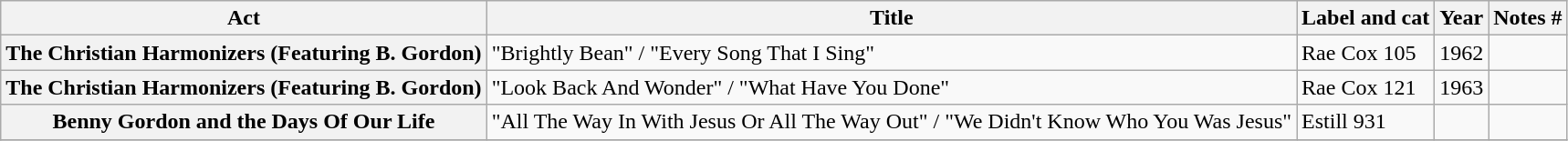<table class="wikitable plainrowheaders sortable">
<tr>
<th scope="col">Act</th>
<th scope="col">Title</th>
<th scope="col">Label and cat</th>
<th scope="col">Year</th>
<th scope="col" class="unsortable">Notes #</th>
</tr>
<tr>
<th scope="row">The Christian Harmonizers (Featuring B. Gordon)</th>
<td>"Brightly Bean"  / "Every Song That I Sing"</td>
<td>Rae Cox 105</td>
<td>1962</td>
<td></td>
</tr>
<tr>
<th scope="row">The Christian Harmonizers (Featuring B. Gordon)</th>
<td>"Look Back And Wonder" / "What Have You Done"</td>
<td>Rae Cox 121</td>
<td>1963</td>
<td></td>
</tr>
<tr>
<th scope="row">Benny Gordon and the Days Of Our Life</th>
<td>"All The Way In With Jesus Or All The Way Out" / "We Didn't Know Who You Was Jesus"</td>
<td>Estill 931</td>
<td></td>
<td></td>
</tr>
<tr>
</tr>
</table>
